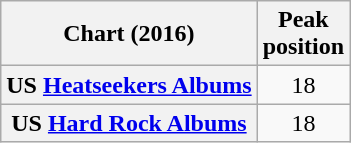<table class="wikitable plainrowheaders" style="text-align:center;">
<tr>
<th>Chart (2016)</th>
<th>Peak<br>position</th>
</tr>
<tr>
<th scope="row">US <a href='#'>Heatseekers Albums</a></th>
<td>18</td>
</tr>
<tr>
<th scope="row">US <a href='#'>Hard Rock Albums</a></th>
<td>18</td>
</tr>
</table>
